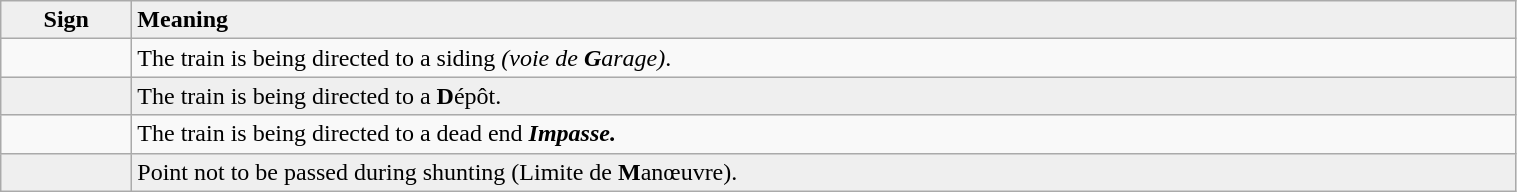<table class="wikitable" width="80%">
<tr style="background:#EFEFEF">
<td style="width:80px;text-align:center;"><strong>Sign</strong></td>
<td><strong>Meaning</strong></td>
</tr>
<tr ---->
<td style="text-align:center"></td>
<td>The train is being directed to a siding <em>(voie de <strong>G</strong>arage)</em>.</td>
</tr>
<tr style="background:#EFEFEF">
<td style="text-align:center"></td>
<td>The train is being directed to a <strong>D</strong>épôt.</td>
</tr>
<tr ---->
<td style="text-align:center"></td>
<td>The train is being directed to a dead end <strong><em>Imp<strong>asse.<em></td>
</tr>
<tr style="background:#EFEFEF">
<td style="text-align:center"></td>
<td>Point not to be passed during shunting  (</em></strong>L</strong>imite de <strong>M</strong>anœuvre</em>).</td>
</tr>
</table>
